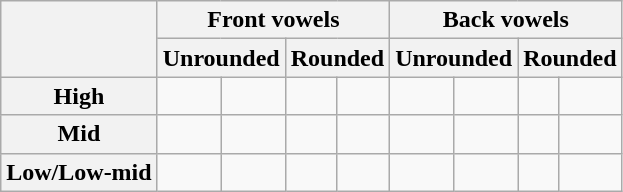<table class="wikitable">
<tr>
<th rowspan=2></th>
<th ! colspan=4 scope="col">Front vowels</th>
<th ! colspan=4 scope="col">Back vowels</th>
</tr>
<tr>
<th colspan=2 scope="col">Unrounded</th>
<th ! colspan=2 scope="col">Rounded</th>
<th colspan=2 scope="col">Unrounded</th>
<th ! colspan=2 scope="col">Rounded</th>
</tr>
<tr>
<th scope="row">High</th>
<td></td>
<td></td>
<td></td>
<td></td>
<td></td>
<td></td>
<td></td>
<td></td>
</tr>
<tr>
<th scope="row">Mid</th>
<td></td>
<td></td>
<td></td>
<td></td>
<td></td>
<td></td>
<td></td>
<td></td>
</tr>
<tr>
<th scope="row">Low/Low-mid</th>
<td></td>
<td></td>
<td></td>
<td></td>
<td></td>
<td></td>
<td></td>
<td> </td>
</tr>
</table>
